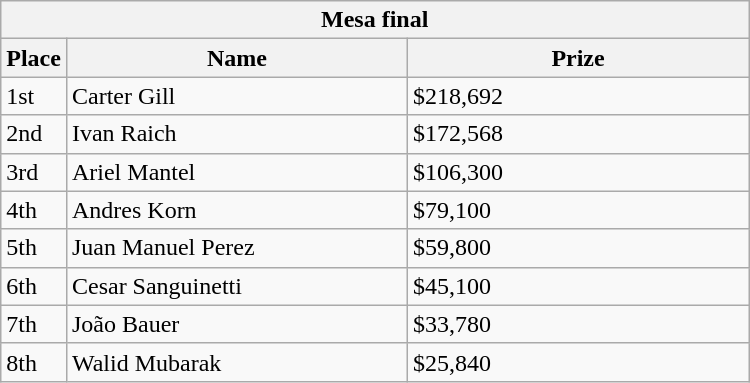<table class="wikitable">
<tr>
<th colspan="3">Mesa final</th>
</tr>
<tr>
<th width="30">Place</th>
<th width="220">Name</th>
<th width="220">Prize</th>
</tr>
<tr>
<td>1st</td>
<td> Carter Gill</td>
<td>$218,692</td>
</tr>
<tr>
<td>2nd</td>
<td> Ivan Raich</td>
<td>$172,568</td>
</tr>
<tr>
<td>3rd</td>
<td> Ariel Mantel</td>
<td>$106,300</td>
</tr>
<tr>
<td>4th</td>
<td> Andres Korn</td>
<td>$79,100</td>
</tr>
<tr>
<td>5th</td>
<td> Juan Manuel Perez</td>
<td>$59,800</td>
</tr>
<tr>
<td>6th</td>
<td> Cesar Sanguinetti</td>
<td>$45,100</td>
</tr>
<tr>
<td>7th</td>
<td> João Bauer</td>
<td>$33,780</td>
</tr>
<tr>
<td>8th</td>
<td> Walid Mubarak</td>
<td>$25,840</td>
</tr>
</table>
